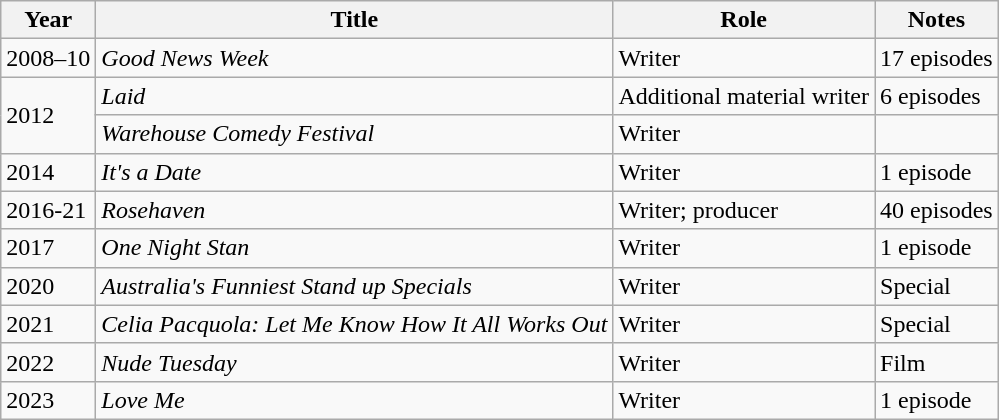<table class="wikitable sortable">
<tr>
<th>Year</th>
<th>Title</th>
<th>Role</th>
<th>Notes</th>
</tr>
<tr>
<td>2008–10</td>
<td><em>Good News Week</em></td>
<td>Writer</td>
<td>17 episodes</td>
</tr>
<tr>
<td rowspan=2>2012</td>
<td><em>Laid</em></td>
<td>Additional material writer</td>
<td>6 episodes</td>
</tr>
<tr>
<td><em>Warehouse Comedy Festival</em></td>
<td>Writer</td>
<td></td>
</tr>
<tr>
<td>2014</td>
<td><em>It's a Date</em></td>
<td>Writer</td>
<td>1 episode</td>
</tr>
<tr>
<td>2016-21</td>
<td><em>Rosehaven</em></td>
<td>Writer; producer</td>
<td>40 episodes</td>
</tr>
<tr>
<td>2017</td>
<td><em>One Night Stan</em></td>
<td>Writer</td>
<td>1 episode</td>
</tr>
<tr>
<td>2020</td>
<td><em>Australia's Funniest Stand up Specials</em></td>
<td>Writer</td>
<td>Special</td>
</tr>
<tr>
<td>2021</td>
<td><em>Celia Pacquola: Let Me Know How It All Works Out</em></td>
<td>Writer</td>
<td>Special</td>
</tr>
<tr>
<td>2022</td>
<td><em>Nude Tuesday</em></td>
<td>Writer</td>
<td>Film</td>
</tr>
<tr>
<td>2023</td>
<td><em>Love Me</em></td>
<td>Writer</td>
<td>1 episode</td>
</tr>
</table>
